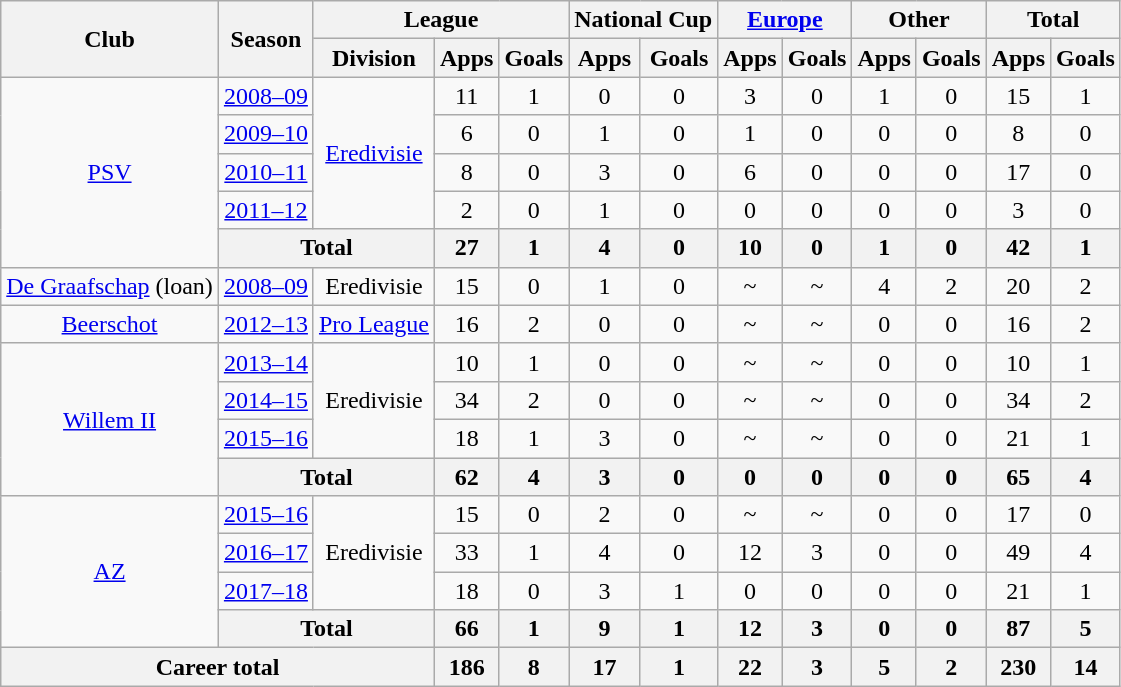<table class="wikitable" style="text-align:center">
<tr>
<th rowspan="2">Club</th>
<th rowspan="2">Season</th>
<th colspan="3">League</th>
<th colspan="2">National Cup</th>
<th colspan="2"><a href='#'>Europe</a></th>
<th colspan="2">Other</th>
<th colspan="2">Total</th>
</tr>
<tr>
<th>Division</th>
<th>Apps</th>
<th>Goals</th>
<th>Apps</th>
<th>Goals</th>
<th>Apps</th>
<th>Goals</th>
<th>Apps</th>
<th>Goals</th>
<th>Apps</th>
<th>Goals</th>
</tr>
<tr>
<td rowspan="5"><a href='#'>PSV</a></td>
<td><a href='#'>2008–09</a></td>
<td rowspan="4"><a href='#'>Eredivisie</a></td>
<td>11</td>
<td>1</td>
<td>0</td>
<td>0</td>
<td>3</td>
<td>0</td>
<td>1</td>
<td>0</td>
<td>15</td>
<td>1</td>
</tr>
<tr>
<td><a href='#'>2009–10</a></td>
<td>6</td>
<td>0</td>
<td>1</td>
<td>0</td>
<td>1</td>
<td>0</td>
<td>0</td>
<td>0</td>
<td>8</td>
<td>0</td>
</tr>
<tr>
<td><a href='#'>2010–11</a></td>
<td>8</td>
<td>0</td>
<td>3</td>
<td>0</td>
<td>6</td>
<td>0</td>
<td>0</td>
<td>0</td>
<td>17</td>
<td>0</td>
</tr>
<tr>
<td><a href='#'>2011–12</a></td>
<td>2</td>
<td>0</td>
<td>1</td>
<td>0</td>
<td>0</td>
<td>0</td>
<td>0</td>
<td>0</td>
<td>3</td>
<td>0</td>
</tr>
<tr>
<th colspan="2">Total</th>
<th>27</th>
<th>1</th>
<th>4</th>
<th>0</th>
<th>10</th>
<th>0</th>
<th>1</th>
<th>0</th>
<th>42</th>
<th>1</th>
</tr>
<tr>
<td><a href='#'>De Graafschap</a> (loan)</td>
<td><a href='#'>2008–09</a></td>
<td>Eredivisie</td>
<td>15</td>
<td>0</td>
<td>1</td>
<td>0</td>
<td>~</td>
<td>~</td>
<td>4</td>
<td>2</td>
<td>20</td>
<td>2</td>
</tr>
<tr>
<td><a href='#'>Beerschot</a></td>
<td><a href='#'>2012–13</a></td>
<td><a href='#'>Pro League</a></td>
<td>16</td>
<td>2</td>
<td>0</td>
<td>0</td>
<td>~</td>
<td>~</td>
<td>0</td>
<td>0</td>
<td>16</td>
<td>2</td>
</tr>
<tr>
<td rowspan="4"><a href='#'>Willem II</a></td>
<td><a href='#'>2013–14</a></td>
<td rowspan="3">Eredivisie</td>
<td>10</td>
<td>1</td>
<td>0</td>
<td>0</td>
<td>~</td>
<td>~</td>
<td>0</td>
<td>0</td>
<td>10</td>
<td>1</td>
</tr>
<tr>
<td><a href='#'>2014–15</a></td>
<td>34</td>
<td>2</td>
<td>0</td>
<td>0</td>
<td>~</td>
<td>~</td>
<td>0</td>
<td>0</td>
<td>34</td>
<td>2</td>
</tr>
<tr>
<td><a href='#'>2015–16</a></td>
<td>18</td>
<td>1</td>
<td>3</td>
<td>0</td>
<td>~</td>
<td>~</td>
<td>0</td>
<td>0</td>
<td>21</td>
<td>1</td>
</tr>
<tr>
<th colspan="2">Total</th>
<th>62</th>
<th>4</th>
<th>3</th>
<th>0</th>
<th>0</th>
<th>0</th>
<th>0</th>
<th>0</th>
<th>65</th>
<th>4</th>
</tr>
<tr>
<td rowspan="4"><a href='#'>AZ</a></td>
<td><a href='#'>2015–16</a></td>
<td rowspan="3">Eredivisie</td>
<td>15</td>
<td>0</td>
<td>2</td>
<td>0</td>
<td>~</td>
<td>~</td>
<td>0</td>
<td>0</td>
<td>17</td>
<td>0</td>
</tr>
<tr>
<td><a href='#'>2016–17</a></td>
<td>33</td>
<td>1</td>
<td>4</td>
<td>0</td>
<td>12</td>
<td>3</td>
<td>0</td>
<td>0</td>
<td>49</td>
<td>4</td>
</tr>
<tr>
<td><a href='#'>2017–18</a></td>
<td>18</td>
<td>0</td>
<td>3</td>
<td>1</td>
<td>0</td>
<td>0</td>
<td>0</td>
<td>0</td>
<td>21</td>
<td>1</td>
</tr>
<tr>
<th colspan="2">Total</th>
<th>66</th>
<th>1</th>
<th>9</th>
<th>1</th>
<th>12</th>
<th>3</th>
<th>0</th>
<th>0</th>
<th>87</th>
<th>5</th>
</tr>
<tr>
<th colspan="3">Career total</th>
<th>186</th>
<th>8</th>
<th>17</th>
<th>1</th>
<th>22</th>
<th>3</th>
<th>5</th>
<th>2</th>
<th>230</th>
<th>14</th>
</tr>
</table>
